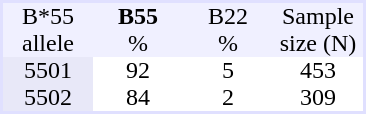<table border="0" cellspacing="0" cellpadding="0" style="text-align:center; background:#ffffff; margin-right: 1em; border:2px #e0e0ff solid;">
<tr style="background:#f0f0ff">
<td style="width:60px">B*55</td>
<td style="width:60px"><strong>B55</strong></td>
<td style="width:60px">B22</td>
<td style="width:60px">Sample</td>
</tr>
<tr style="background:#f0f0ff">
<td>allele</td>
<td>%</td>
<td>%</td>
<td>size (N)</td>
</tr>
<tr>
<td style = "background:#e8e8f8">5501</td>
<td>92</td>
<td>5</td>
<td>453</td>
</tr>
<tr>
<td style = "background:#e8e8f8">5502</td>
<td>84</td>
<td>2</td>
<td>309</td>
</tr>
</table>
